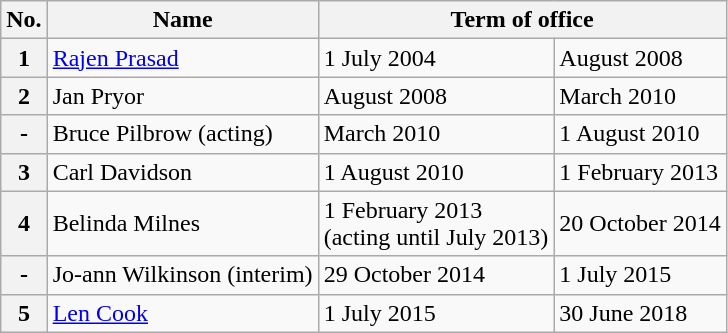<table class="wikitable">
<tr>
<th>No.</th>
<th>Name</th>
<th colspan="2">Term of office</th>
</tr>
<tr>
<th>1</th>
<td><a href='#'>Rajen Prasad</a></td>
<td>1 July 2004</td>
<td>August 2008</td>
</tr>
<tr>
<th>2</th>
<td>Jan Pryor</td>
<td>August 2008</td>
<td>March 2010</td>
</tr>
<tr>
<th>-</th>
<td>Bruce Pilbrow (acting)</td>
<td>March 2010</td>
<td>1 August 2010</td>
</tr>
<tr>
<th>3</th>
<td>Carl Davidson</td>
<td>1 August 2010</td>
<td>1 February 2013</td>
</tr>
<tr>
<th>4</th>
<td>Belinda Milnes</td>
<td>1 February 2013<br>(acting until July 2013)</td>
<td>20 October 2014</td>
</tr>
<tr>
<th>-</th>
<td>Jo-ann Wilkinson (interim)</td>
<td>29 October 2014</td>
<td>1 July 2015</td>
</tr>
<tr>
<th>5</th>
<td><a href='#'>Len Cook</a></td>
<td>1 July 2015</td>
<td>30 June 2018</td>
</tr>
</table>
